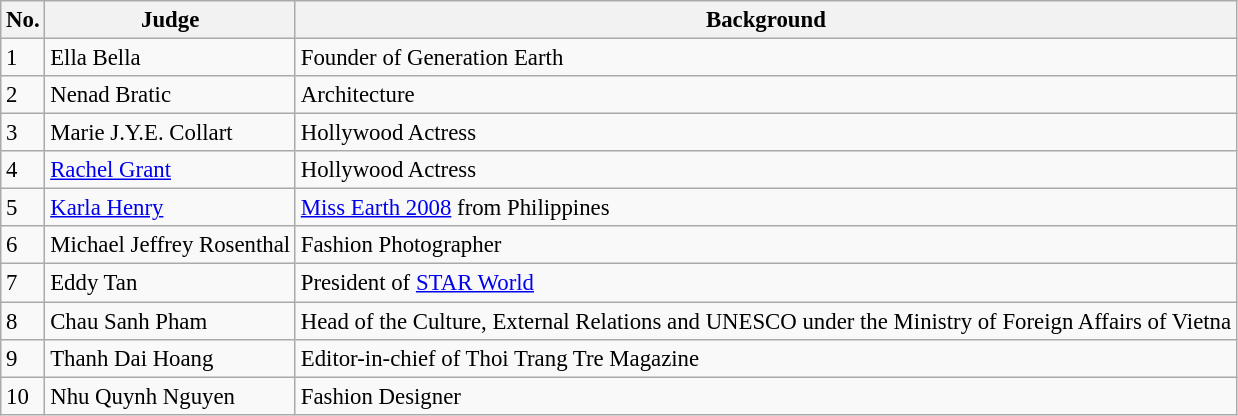<table class="wikitable sortable" style="font-size:95%;">
<tr>
<th>No.</th>
<th>Judge</th>
<th>Background</th>
</tr>
<tr>
<td>1</td>
<td>Ella Bella</td>
<td>Founder of Generation Earth</td>
</tr>
<tr>
<td>2</td>
<td>Nenad Bratic</td>
<td>Architecture</td>
</tr>
<tr>
<td>3</td>
<td>Marie J.Y.E. Collart</td>
<td>Hollywood Actress</td>
</tr>
<tr>
<td>4</td>
<td><a href='#'>Rachel Grant</a></td>
<td>Hollywood Actress</td>
</tr>
<tr>
<td>5</td>
<td><a href='#'>Karla Henry</a></td>
<td><a href='#'>Miss Earth 2008</a> from Philippines</td>
</tr>
<tr>
<td>6</td>
<td>Michael Jeffrey Rosenthal</td>
<td>Fashion Photographer</td>
</tr>
<tr>
<td>7</td>
<td>Eddy Tan</td>
<td>President of <a href='#'>STAR World</a></td>
</tr>
<tr>
<td>8</td>
<td>Chau Sanh Pham</td>
<td>Head of the Culture, External Relations and UNESCO under the Ministry of Foreign Affairs of Vietna</td>
</tr>
<tr>
<td>9</td>
<td>Thanh Dai Hoang</td>
<td>Editor-in-chief of Thoi Trang Tre Magazine</td>
</tr>
<tr>
<td>10</td>
<td>Nhu Quynh Nguyen</td>
<td>Fashion Designer</td>
</tr>
</table>
